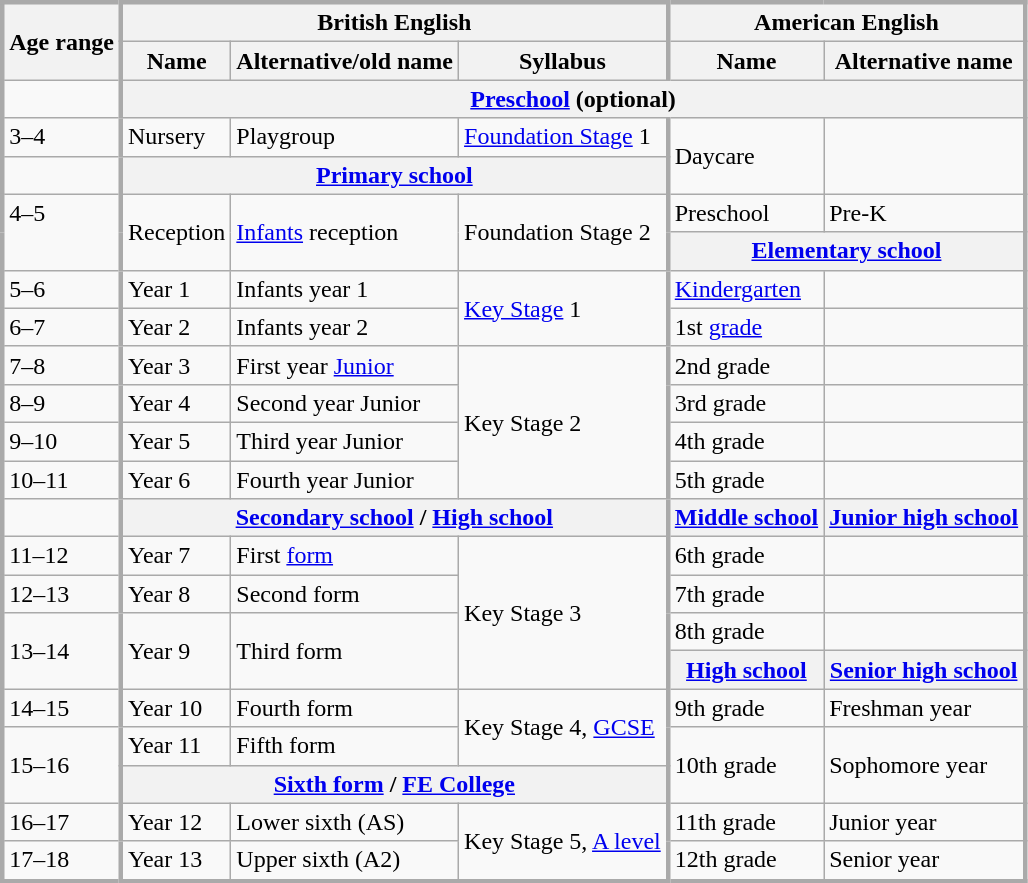<table class="wikitable sortable" style="border-width:3px">
<tr>
<th rowspan="2" style="border-right-width:3px">Age range</th>
<th colspan="3">British English</th>
<th colspan="2" style="border-left-width:3px">American English</th>
</tr>
<tr>
<th>Name</th>
<th>Alternative/old name</th>
<th>Syllabus</th>
<th style="border-left-width:3px">Name</th>
<th>Alternative name</th>
</tr>
<tr>
<td style="vertical-align:bottom;border-right-width:3px"></td>
<th colspan="5"><a href='#'>Preschool</a> (optional)</th>
</tr>
<tr>
<td style="vertical-align:top;border-right-width:3px">3–4</td>
<td>Nursery</td>
<td>Playgroup</td>
<td><a href='#'>Foundation Stage</a> 1</td>
<td rowspan="2" style="border-left-width:3px">Daycare</td>
<td rowspan="2"></td>
</tr>
<tr>
<td style="vertical-align:top;border-right-width:3px"></td>
<th colspan="3"><a href='#'>Primary school</a></th>
</tr>
<tr>
<td rowspan="2" style="vertical-align:top;border-right-width:3px">4–5</td>
<td rowspan="2">Reception</td>
<td rowspan="2"><a href='#'>Infants</a> reception</td>
<td rowspan="2">Foundation Stage 2</td>
<td style="border-left-width:3px">Preschool</td>
<td>Pre-K</td>
</tr>
<tr>
<th colspan="2" style="border-left-width:3px"><a href='#'>Elementary school</a></th>
</tr>
<tr>
<td style="vertical-align:top;border-right-width:3px">5–6</td>
<td style="vertical-align:top">Year 1</td>
<td style="vertical-align:top">Infants year 1</td>
<td rowspan="2"><a href='#'>Key Stage</a> 1</td>
<td style="border-left-width:3px"><a href='#'>Kindergarten</a></td>
<td></td>
</tr>
<tr>
<td style="border-right-width:3px">6–7</td>
<td>Year 2</td>
<td>Infants year 2</td>
<td style="border-left-width:3px">1st <a href='#'>grade</a></td>
<td> </td>
</tr>
<tr>
<td style="border-right-width:3px">7–8</td>
<td>Year 3</td>
<td>First year <a href='#'>Junior</a></td>
<td rowspan="4">Key Stage 2</td>
<td style="border-left-width:3px">2nd grade</td>
<td> </td>
</tr>
<tr>
<td style="border-right-width:3px">8–9</td>
<td>Year 4</td>
<td>Second year Junior</td>
<td style="border-left-width:3px">3rd grade</td>
<td> </td>
</tr>
<tr>
<td style="border-right-width:3px">9–10</td>
<td>Year 5</td>
<td>Third year Junior</td>
<td style="border-left-width:3px">4th grade</td>
<td> </td>
</tr>
<tr>
<td style="border-right-width:3px">10–11</td>
<td>Year 6</td>
<td>Fourth year Junior</td>
<td style="border-left-width:3px">5th grade</td>
<td> </td>
</tr>
<tr>
<td style="vertical-align:bottom;border-right-width:3px"></td>
<th colspan="3"><a href='#'>Secondary school</a> / <a href='#'>High school</a></th>
<th style="border-left-width:3px"><a href='#'>Middle school</a></th>
<th><a href='#'>Junior high school</a></th>
</tr>
<tr>
<td style="border-right-width:3px">11–12</td>
<td>Year 7</td>
<td>First <a href='#'>form</a></td>
<td rowspan="4">Key Stage 3</td>
<td style="border-left-width:3px">6th grade</td>
<td> </td>
</tr>
<tr>
<td style="border-right-width:3px">12–13</td>
<td>Year 8</td>
<td>Second form</td>
<td style="border-left-width:3px">7th grade</td>
<td> </td>
</tr>
<tr>
<td rowspan="2" style="border-right-width:3px">13–14</td>
<td rowspan="2">Year 9</td>
<td rowspan="2">Third form</td>
<td style="border-left-width:3px">8th grade</td>
<td> </td>
</tr>
<tr>
<th style="border-left-width:3px"><a href='#'>High school</a></th>
<th><a href='#'>Senior high school</a></th>
</tr>
<tr>
<td style="border-right-width:3px">14–15</td>
<td>Year 10</td>
<td>Fourth form</td>
<td rowspan="2">Key Stage 4, <a href='#'>GCSE</a></td>
<td style="border-left-width:3px">9th grade</td>
<td>Freshman year</td>
</tr>
<tr>
<td rowspan="2" style="border-right-width:3px">15–16</td>
<td>Year 11</td>
<td>Fifth form</td>
<td rowspan="2" style="border-left-width:3px">10th grade</td>
<td rowspan="2">Sophomore year</td>
</tr>
<tr>
<th colspan="3"><a href='#'>Sixth form</a> / <a href='#'>FE College</a></th>
</tr>
<tr>
<td style="border-right-width:3px">16–17</td>
<td>Year 12</td>
<td>Lower sixth (AS)</td>
<td rowspan="2">Key Stage 5, <a href='#'>A level</a></td>
<td style="border-left-width:3px">11th grade</td>
<td>Junior year</td>
</tr>
<tr>
<td style="border-right-width:3px">17–18</td>
<td>Year 13</td>
<td>Upper sixth (A2)</td>
<td style="border-left-width:3px">12th grade</td>
<td>Senior year</td>
</tr>
</table>
